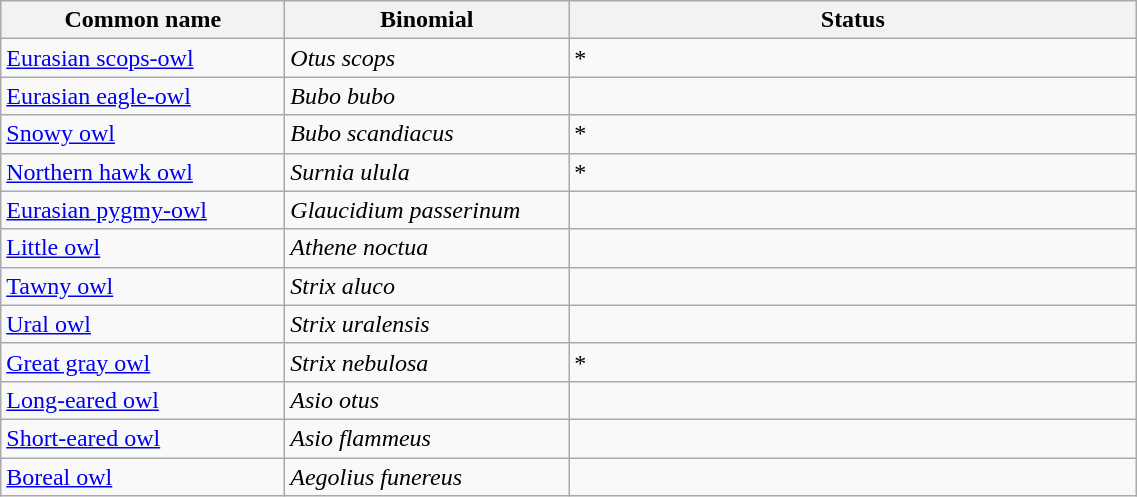<table width=60% class="wikitable">
<tr>
<th width=15%>Common name</th>
<th width=15%>Binomial</th>
<th width=30%>Status</th>
</tr>
<tr>
<td><a href='#'>Eurasian scops-owl</a></td>
<td><em>Otus scops</em></td>
<td>*</td>
</tr>
<tr>
<td><a href='#'>Eurasian eagle-owl</a></td>
<td><em>Bubo bubo</em></td>
<td></td>
</tr>
<tr>
<td><a href='#'>Snowy owl</a></td>
<td><em>Bubo scandiacus</em></td>
<td>*</td>
</tr>
<tr>
<td><a href='#'>Northern hawk owl</a></td>
<td><em>Surnia ulula</em></td>
<td>*</td>
</tr>
<tr>
<td><a href='#'>Eurasian pygmy-owl</a></td>
<td><em>Glaucidium passerinum</em></td>
<td></td>
</tr>
<tr>
<td><a href='#'>Little owl</a></td>
<td><em>Athene noctua</em></td>
<td></td>
</tr>
<tr>
<td><a href='#'>Tawny owl</a></td>
<td><em>Strix aluco</em></td>
<td></td>
</tr>
<tr>
<td><a href='#'>Ural owl</a></td>
<td><em>Strix uralensis</em></td>
<td></td>
</tr>
<tr>
<td><a href='#'>Great gray owl</a></td>
<td><em>Strix nebulosa</em></td>
<td>*</td>
</tr>
<tr>
<td><a href='#'>Long-eared owl</a></td>
<td><em>Asio otus</em></td>
<td></td>
</tr>
<tr>
<td><a href='#'>Short-eared owl</a></td>
<td><em>Asio flammeus</em></td>
<td></td>
</tr>
<tr>
<td><a href='#'>Boreal owl</a></td>
<td><em>Aegolius funereus</em></td>
<td></td>
</tr>
</table>
